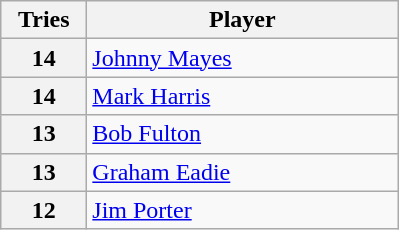<table class="wikitable" style="text-align:left;">
<tr>
<th width=50>Tries</th>
<th width=200>Player</th>
</tr>
<tr>
<th>14</th>
<td> <a href='#'>Johnny Mayes</a></td>
</tr>
<tr>
<th>14</th>
<td> <a href='#'>Mark Harris</a></td>
</tr>
<tr>
<th>13</th>
<td> <a href='#'>Bob Fulton</a></td>
</tr>
<tr>
<th>13</th>
<td> <a href='#'>Graham Eadie</a></td>
</tr>
<tr>
<th>12</th>
<td> <a href='#'>Jim Porter</a></td>
</tr>
</table>
